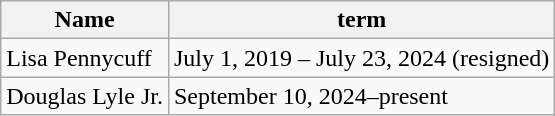<table class="wikitable sortable">
<tr>
<th>Name</th>
<th>term</th>
</tr>
<tr>
<td>Lisa Pennycuff</td>
<td>July 1, 2019 – July 23, 2024 (resigned)</td>
</tr>
<tr>
<td>Douglas Lyle Jr.</td>
<td>September 10, 2024–present</td>
</tr>
</table>
